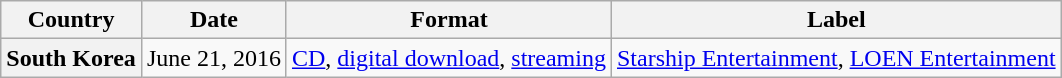<table class="wikitable plainrowheaders">
<tr>
<th scope="col">Country</th>
<th>Date</th>
<th>Format</th>
<th>Label</th>
</tr>
<tr>
<th scope="row" rowspan="1">South Korea</th>
<td scope="row" rowspan="1">June 21, 2016</td>
<td><a href='#'>CD</a>, <a href='#'>digital download</a>, <a href='#'>streaming</a></td>
<td scope="row" rowspan="1"><a href='#'>Starship Entertainment</a>, <a href='#'>LOEN Entertainment</a></td>
</tr>
</table>
